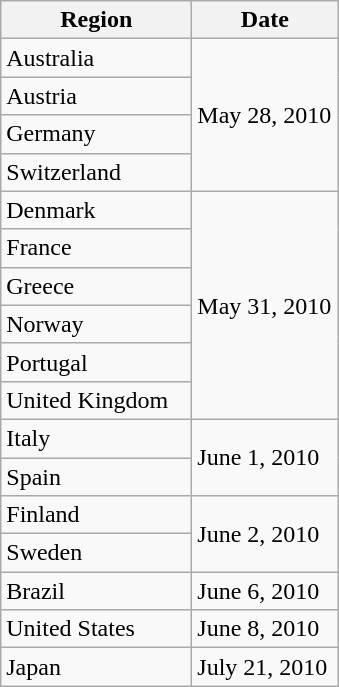<table class="wikitable">
<tr>
<th width="120">Region</th>
<th width="90">Date</th>
</tr>
<tr>
<td>Australia</td>
<td rowspan="4">May 28, 2010</td>
</tr>
<tr>
<td>Austria</td>
</tr>
<tr>
<td>Germany</td>
</tr>
<tr>
<td>Switzerland</td>
</tr>
<tr>
<td>Denmark</td>
<td rowspan="6">May 31, 2010</td>
</tr>
<tr>
<td>France</td>
</tr>
<tr>
<td>Greece</td>
</tr>
<tr>
<td>Norway</td>
</tr>
<tr>
<td>Portugal</td>
</tr>
<tr>
<td>United Kingdom</td>
</tr>
<tr>
<td>Italy</td>
<td rowspan="2">June 1, 2010</td>
</tr>
<tr>
<td>Spain</td>
</tr>
<tr>
<td>Finland</td>
<td rowspan="2">June 2, 2010</td>
</tr>
<tr>
<td>Sweden</td>
</tr>
<tr>
<td>Brazil</td>
<td>June 6, 2010</td>
</tr>
<tr>
<td>United States</td>
<td>June 8, 2010</td>
</tr>
<tr>
<td>Japan</td>
<td>July 21, 2010</td>
</tr>
</table>
